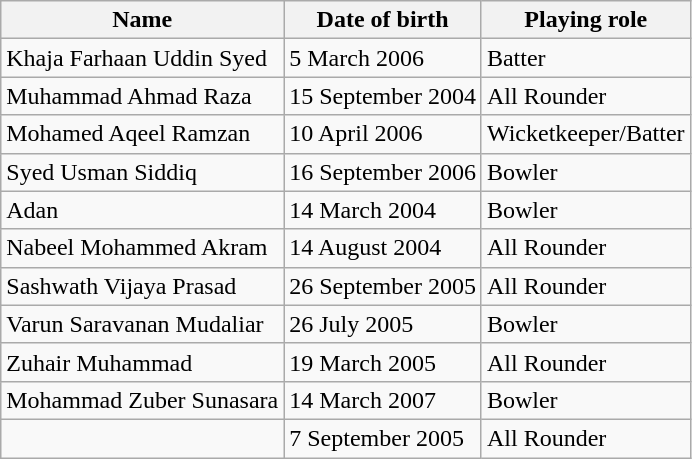<table class="wikitable">
<tr>
<th>Name</th>
<th>Date of birth</th>
<th>Playing role</th>
</tr>
<tr>
<td>Khaja Farhaan Uddin Syed</td>
<td>5 March 2006</td>
<td>Batter</td>
</tr>
<tr>
<td>Muhammad Ahmad Raza</td>
<td>15 September 2004</td>
<td>All Rounder</td>
</tr>
<tr>
<td>Mohamed Aqeel Ramzan</td>
<td>10 April 2006</td>
<td>Wicketkeeper/Batter</td>
</tr>
<tr>
<td>Syed Usman Siddiq</td>
<td>16 September 2006</td>
<td>Bowler</td>
</tr>
<tr>
<td>Adan</td>
<td>14 March 2004</td>
<td>Bowler</td>
</tr>
<tr>
<td>Nabeel Mohammed Akram</td>
<td>14 August 2004</td>
<td>All Rounder</td>
</tr>
<tr>
<td>Sashwath Vijaya Prasad</td>
<td>26 September 2005</td>
<td>All Rounder</td>
</tr>
<tr>
<td>Varun Saravanan Mudaliar</td>
<td>26 July 2005</td>
<td>Bowler</td>
</tr>
<tr>
<td>Zuhair Muhammad</td>
<td>19 March 2005</td>
<td>All Rounder</td>
</tr>
<tr>
<td>Mohammad Zuber Sunasara</td>
<td>14 March 2007</td>
<td>Bowler</td>
</tr>
<tr Ghayour Ahmad>
<td></td>
<td>7 September 2005</td>
<td>All Rounder</td>
</tr>
</table>
